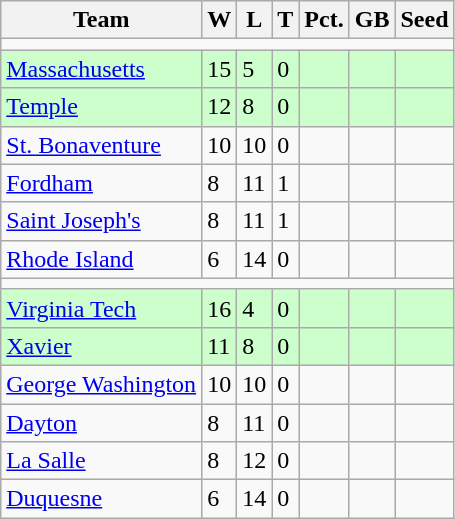<table class=wikitable>
<tr>
<th>Team</th>
<th>W</th>
<th>L</th>
<th>T</th>
<th>Pct.</th>
<th>GB</th>
<th>Seed</th>
</tr>
<tr>
<td colspan=7></td>
</tr>
<tr bgcolor=#ccffcc>
<td><a href='#'>Massachusetts</a></td>
<td>15</td>
<td>5</td>
<td>0</td>
<td></td>
<td></td>
<td></td>
</tr>
<tr bgcolor=#ccffcc>
<td><a href='#'>Temple</a></td>
<td>12</td>
<td>8</td>
<td>0</td>
<td></td>
<td></td>
<td></td>
</tr>
<tr>
<td><a href='#'>St. Bonaventure</a></td>
<td>10</td>
<td>10</td>
<td>0</td>
<td></td>
<td></td>
<td></td>
</tr>
<tr>
<td><a href='#'>Fordham</a></td>
<td>8</td>
<td>11</td>
<td>1</td>
<td></td>
<td></td>
<td></td>
</tr>
<tr>
<td><a href='#'>Saint Joseph's</a></td>
<td>8</td>
<td>11</td>
<td>1</td>
<td></td>
<td></td>
<td></td>
</tr>
<tr>
<td><a href='#'>Rhode Island</a></td>
<td>6</td>
<td>14</td>
<td>0</td>
<td></td>
<td></td>
<td></td>
</tr>
<tr>
<td colspan=7></td>
</tr>
<tr bgcolor=#ccffcc>
<td><a href='#'>Virginia Tech</a></td>
<td>16</td>
<td>4</td>
<td>0</td>
<td></td>
<td></td>
<td></td>
</tr>
<tr bgcolor=#ccffcc>
<td><a href='#'>Xavier</a></td>
<td>11</td>
<td>8</td>
<td>0</td>
<td></td>
<td></td>
<td></td>
</tr>
<tr>
<td><a href='#'>George Washington</a></td>
<td>10</td>
<td>10</td>
<td>0</td>
<td></td>
<td></td>
<td></td>
</tr>
<tr>
<td><a href='#'>Dayton</a></td>
<td>8</td>
<td>11</td>
<td>0</td>
<td></td>
<td></td>
<td></td>
</tr>
<tr>
<td><a href='#'>La Salle</a></td>
<td>8</td>
<td>12</td>
<td>0</td>
<td></td>
<td></td>
<td></td>
</tr>
<tr>
<td><a href='#'>Duquesne</a></td>
<td>6</td>
<td>14</td>
<td>0</td>
<td></td>
<td></td>
<td></td>
</tr>
</table>
